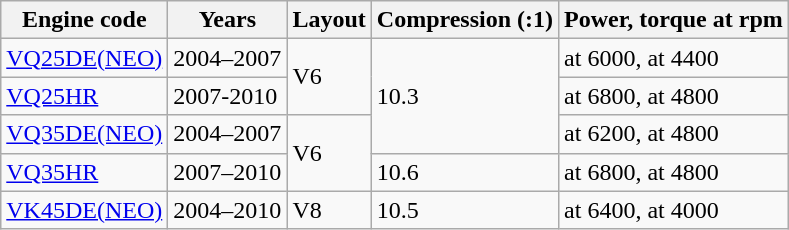<table class="wikitable">
<tr>
<th>Engine code</th>
<th>Years</th>
<th>Layout</th>
<th>Compression (:1)</th>
<th>Power, torque at rpm</th>
</tr>
<tr>
<td><a href='#'>VQ25DE(NEO)</a></td>
<td>2004–2007</td>
<td rowspan=2> V6</td>
<td rowspan=3>10.3</td>
<td> at 6000,  at 4400</td>
</tr>
<tr>
<td><a href='#'>VQ25HR</a></td>
<td>2007-2010</td>
<td> at 6800,  at 4800</td>
</tr>
<tr>
<td><a href='#'>VQ35DE(NEO)</a></td>
<td>2004–2007</td>
<td rowspan=2> V6</td>
<td> at 6200,  at 4800</td>
</tr>
<tr>
<td><a href='#'>VQ35HR</a></td>
<td>2007–2010</td>
<td>10.6</td>
<td> at 6800,  at 4800</td>
</tr>
<tr>
<td><a href='#'>VK45DE(NEO)</a></td>
<td>2004–2010</td>
<td> V8</td>
<td>10.5</td>
<td> at 6400,  at 4000</td>
</tr>
</table>
